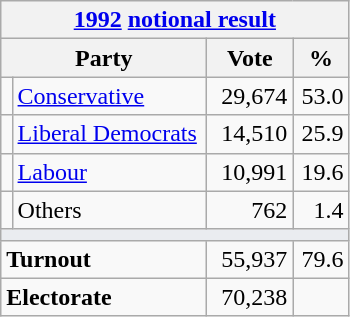<table class="wikitable">
<tr>
<th colspan="4"><a href='#'>1992</a> <a href='#'>notional result</a></th>
</tr>
<tr>
<th bgcolor="#DDDDFF" width="130px" colspan="2">Party</th>
<th bgcolor="#DDDDFF" width="50px">Vote</th>
<th bgcolor="#DDDDFF" width="30px">%</th>
</tr>
<tr>
<td></td>
<td><a href='#'>Conservative</a></td>
<td align=right>29,674</td>
<td align=right>53.0</td>
</tr>
<tr>
<td></td>
<td><a href='#'>Liberal Democrats</a></td>
<td align=right>14,510</td>
<td align=right>25.9</td>
</tr>
<tr>
<td></td>
<td><a href='#'>Labour</a></td>
<td align=right>10,991</td>
<td align=right>19.6</td>
</tr>
<tr>
<td></td>
<td>Others</td>
<td align=right>762</td>
<td align=right>1.4</td>
</tr>
<tr>
<td colspan="4" bgcolor="#EAECF0"></td>
</tr>
<tr>
<td colspan="2"><strong>Turnout</strong></td>
<td align=right>55,937</td>
<td align=right>79.6</td>
</tr>
<tr>
<td colspan="2"><strong>Electorate</strong></td>
<td align=right>70,238</td>
</tr>
</table>
